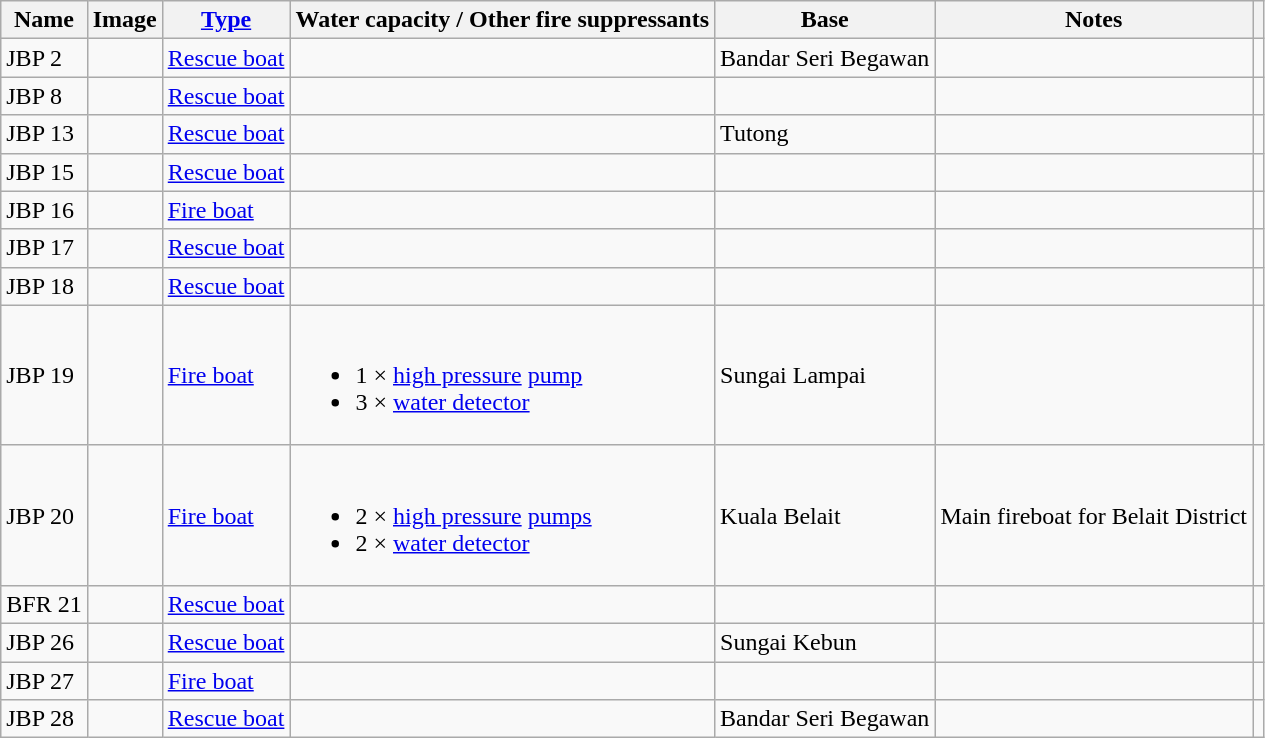<table class="wikitable sortable">
<tr>
<th>Name</th>
<th>Image</th>
<th><a href='#'>Type</a></th>
<th>Water capacity / Other fire suppressants</th>
<th>Base</th>
<th>Notes</th>
<th></th>
</tr>
<tr>
<td>JBP 2</td>
<td></td>
<td><a href='#'>Rescue boat</a></td>
<td></td>
<td>Bandar Seri Begawan</td>
<td></td>
<td></td>
</tr>
<tr>
<td>JBP 8</td>
<td></td>
<td><a href='#'>Rescue boat</a></td>
<td></td>
<td></td>
<td></td>
<td></td>
</tr>
<tr>
<td>JBP 13</td>
<td></td>
<td><a href='#'>Rescue boat</a></td>
<td></td>
<td>Tutong</td>
<td></td>
<td></td>
</tr>
<tr>
<td>JBP 15</td>
<td></td>
<td><a href='#'>Rescue boat</a></td>
<td></td>
<td></td>
<td></td>
<td></td>
</tr>
<tr>
<td>JBP 16</td>
<td></td>
<td><a href='#'>Fire boat</a></td>
<td></td>
<td></td>
<td></td>
<td></td>
</tr>
<tr>
<td>JBP 17</td>
<td></td>
<td><a href='#'>Rescue boat</a></td>
<td></td>
<td></td>
<td></td>
<td></td>
</tr>
<tr>
<td>JBP 18</td>
<td></td>
<td><a href='#'>Rescue boat</a></td>
<td></td>
<td></td>
<td></td>
<td></td>
</tr>
<tr>
<td>JBP 19</td>
<td></td>
<td><a href='#'>Fire boat</a></td>
<td><br><ul><li>1 × <a href='#'>high pressure</a> <a href='#'>pump</a></li><li>3 × <a href='#'>water detector</a></li></ul></td>
<td>Sungai Lampai</td>
<td></td>
<td></td>
</tr>
<tr>
<td>JBP 20</td>
<td></td>
<td><a href='#'>Fire boat</a></td>
<td><br><ul><li>2 × <a href='#'>high pressure</a> <a href='#'>pumps</a></li><li>2 × <a href='#'>water detector</a></li></ul></td>
<td>Kuala Belait</td>
<td>Main fireboat for Belait District</td>
<td></td>
</tr>
<tr>
<td>BFR 21</td>
<td></td>
<td><a href='#'>Rescue boat</a></td>
<td></td>
<td></td>
<td></td>
<td></td>
</tr>
<tr>
<td>JBP 26</td>
<td></td>
<td><a href='#'>Rescue boat</a></td>
<td></td>
<td>Sungai Kebun</td>
<td></td>
<td></td>
</tr>
<tr>
<td>JBP 27</td>
<td></td>
<td><a href='#'>Fire boat</a></td>
<td></td>
<td></td>
<td></td>
<td></td>
</tr>
<tr>
<td>JBP 28</td>
<td></td>
<td><a href='#'>Rescue boat</a></td>
<td></td>
<td>Bandar Seri Begawan</td>
<td></td>
<td></td>
</tr>
</table>
